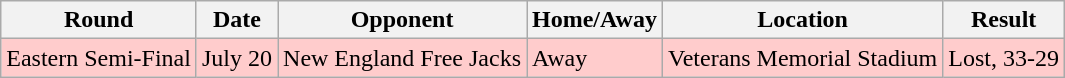<table class="wikitable">
<tr>
<th>Round</th>
<th>Date</th>
<th>Opponent</th>
<th>Home/Away</th>
<th>Location</th>
<th>Result</th>
</tr>
<tr bgcolor="#FFCCCC">
<td>Eastern Semi-Final</td>
<td>July 20</td>
<td>New England Free Jacks</td>
<td>Away</td>
<td>Veterans Memorial Stadium</td>
<td>Lost, 33-29</td>
</tr>
</table>
